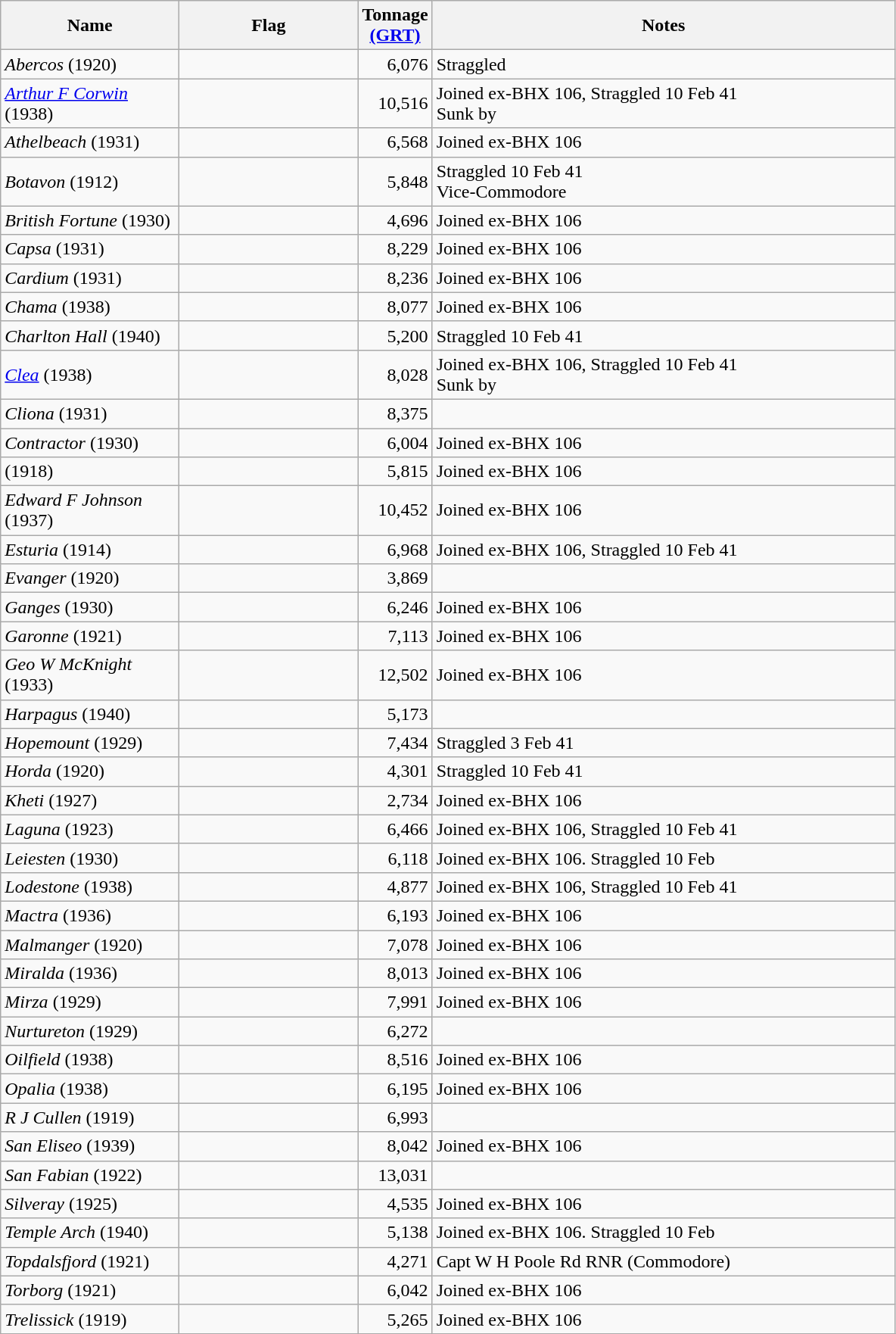<table class="wikitable sortable">
<tr>
<th scope="col" width="150px">Name</th>
<th scope="col" width="150px">Flag</th>
<th scope="col" width="30px">Tonnage <a href='#'>(GRT)</a></th>
<th scope="col" width="400px">Notes</th>
</tr>
<tr>
<td align="left"><em>Abercos</em> (1920)</td>
<td align="left"></td>
<td align="right">6,076</td>
<td align="left">Straggled</td>
</tr>
<tr>
<td align="left"><em><a href='#'>Arthur F Corwin</a></em> (1938)</td>
<td align="left"></td>
<td align="right">10,516</td>
<td align="left">Joined ex-BHX 106, Straggled 10 Feb 41<br>Sunk by </td>
</tr>
<tr>
<td align="left"><em>Athelbeach</em> (1931)</td>
<td align="left"></td>
<td align="right">6,568</td>
<td align="left">Joined ex-BHX 106</td>
</tr>
<tr>
<td align="left"><em>Botavon</em> (1912)</td>
<td align="left"></td>
<td align="right">5,848</td>
<td align="left">Straggled 10 Feb 41<br>Vice-Commodore</td>
</tr>
<tr>
<td align="left"><em>British Fortune</em> (1930)</td>
<td align="left"></td>
<td align="right">4,696</td>
<td align="left">Joined ex-BHX 106</td>
</tr>
<tr>
<td align="left"><em>Capsa</em> (1931)</td>
<td align="left"></td>
<td align="right">8,229</td>
<td align="left">Joined ex-BHX 106</td>
</tr>
<tr>
<td align="left"><em>Cardium</em> (1931)</td>
<td align="left"></td>
<td align="right">8,236</td>
<td align="left">Joined ex-BHX 106</td>
</tr>
<tr>
<td align="left"><em>Chama</em> (1938)</td>
<td align="left"></td>
<td align="right">8,077</td>
<td align="left">Joined ex-BHX 106</td>
</tr>
<tr>
<td align="left"><em>Charlton Hall</em> (1940)</td>
<td align="left"></td>
<td align="right">5,200</td>
<td align="left">Straggled 10 Feb 41</td>
</tr>
<tr>
<td align="left"><em><a href='#'>Clea</a></em> (1938)</td>
<td align="left"></td>
<td align="right">8,028</td>
<td align="left">Joined ex-BHX 106, Straggled 10 Feb 41<br> Sunk by </td>
</tr>
<tr>
<td align="left"><em>Cliona</em> (1931)</td>
<td align="left"></td>
<td align="right">8,375</td>
<td align="left"></td>
</tr>
<tr>
<td align="left"><em>Contractor</em> (1930)</td>
<td align="left"></td>
<td align="right">6,004</td>
<td align="left">Joined ex-BHX 106</td>
</tr>
<tr>
<td align="left"> (1918)</td>
<td align="left"></td>
<td align="right">5,815</td>
<td align="left">Joined ex-BHX 106</td>
</tr>
<tr>
<td align="left"><em>Edward F Johnson</em> (1937)</td>
<td align="left"></td>
<td align="right">10,452</td>
<td align="left">Joined ex-BHX 106</td>
</tr>
<tr>
<td align="left"><em>Esturia</em> (1914)</td>
<td align="left"></td>
<td align="right">6,968</td>
<td align="left">Joined ex-BHX 106, Straggled 10 Feb 41</td>
</tr>
<tr>
<td align="left"><em>Evanger</em> (1920)</td>
<td align="left"></td>
<td align="right">3,869</td>
<td align="left"></td>
</tr>
<tr>
<td align="left"><em>Ganges</em> (1930)</td>
<td align="left"></td>
<td align="right">6,246</td>
<td align="left">Joined ex-BHX 106</td>
</tr>
<tr>
<td align="left"><em>Garonne</em> (1921)</td>
<td align="left"></td>
<td align="right">7,113</td>
<td align="left">Joined ex-BHX 106</td>
</tr>
<tr>
<td align="left"><em>Geo W McKnight</em> (1933)</td>
<td align="left"></td>
<td align="right">12,502</td>
<td align="left">Joined ex-BHX 106</td>
</tr>
<tr>
<td align="left"><em>Harpagus</em> (1940)</td>
<td align="left"></td>
<td align="right">5,173</td>
<td align="left"></td>
</tr>
<tr>
<td align="left"><em>Hopemount</em> (1929)</td>
<td align="left"></td>
<td align="right">7,434</td>
<td align="left">Straggled 3 Feb 41</td>
</tr>
<tr>
<td align="left"><em>Horda</em> (1920)</td>
<td align="left"></td>
<td align="right">4,301</td>
<td align="left">Straggled 10 Feb 41</td>
</tr>
<tr>
<td align="left"><em>Kheti</em> (1927)</td>
<td align="left"></td>
<td align="right">2,734</td>
<td align="left">Joined ex-BHX 106</td>
</tr>
<tr>
<td align="left"><em>Laguna</em> (1923)</td>
<td align="left"></td>
<td align="right">6,466</td>
<td align="left">Joined ex-BHX 106, Straggled 10 Feb 41</td>
</tr>
<tr>
<td align="left"><em>Leiesten</em> (1930)</td>
<td align="left"></td>
<td align="right">6,118</td>
<td align="left">Joined ex-BHX 106. Straggled 10 Feb</td>
</tr>
<tr>
<td align="left"><em>Lodestone</em> (1938)</td>
<td align="left"></td>
<td align="right">4,877</td>
<td align="left">Joined ex-BHX 106, Straggled 10 Feb 41</td>
</tr>
<tr>
<td align="left"><em>Mactra</em> (1936)</td>
<td align="left"></td>
<td align="right">6,193</td>
<td align="left">Joined ex-BHX 106</td>
</tr>
<tr>
<td align="left"><em>Malmanger</em> (1920)</td>
<td align="left"></td>
<td align="right">7,078</td>
<td align="left">Joined ex-BHX 106</td>
</tr>
<tr>
<td align="left"><em>Miralda</em> (1936)</td>
<td align="left"></td>
<td align="right">8,013</td>
<td align="left">Joined ex-BHX 106</td>
</tr>
<tr>
<td align="left"><em>Mirza</em> (1929)</td>
<td align="left"></td>
<td align="right">7,991</td>
<td align="left">Joined ex-BHX 106</td>
</tr>
<tr>
<td align="left"><em>Nurtureton</em> (1929)</td>
<td align="left"></td>
<td align="right">6,272</td>
<td align="left"></td>
</tr>
<tr>
<td align="left"><em>Oilfield</em> (1938)</td>
<td align="left"></td>
<td align="right">8,516</td>
<td align="left">Joined ex-BHX 106</td>
</tr>
<tr>
<td align="left"><em>Opalia</em> (1938)</td>
<td align="left"></td>
<td align="right">6,195</td>
<td align="left">Joined ex-BHX 106</td>
</tr>
<tr>
<td align="left"><em>R J Cullen</em> (1919)</td>
<td align="left"></td>
<td align="right">6,993</td>
<td align="left"></td>
</tr>
<tr>
<td align="left"><em>San Eliseo</em> (1939)</td>
<td align="left"></td>
<td align="right">8,042</td>
<td align="left">Joined ex-BHX 106</td>
</tr>
<tr>
<td align="left"><em>San Fabian</em> (1922)</td>
<td align="left"></td>
<td align="right">13,031</td>
<td align="left"></td>
</tr>
<tr>
<td align="left"><em>Silveray</em> (1925)</td>
<td align="left"></td>
<td align="right">4,535</td>
<td align="left">Joined ex-BHX 106</td>
</tr>
<tr>
<td align="left"><em>Temple Arch</em> (1940)</td>
<td align="left"></td>
<td align="right">5,138</td>
<td align="left">Joined ex-BHX 106. Straggled 10 Feb</td>
</tr>
<tr>
<td align="left"><em>Topdalsfjord</em> (1921)</td>
<td align="left"></td>
<td align="right">4,271</td>
<td align="left">Capt W H Poole Rd RNR (Commodore)</td>
</tr>
<tr>
<td align="left"><em>Torborg</em> (1921)</td>
<td align="left"></td>
<td align="right">6,042</td>
<td align="left">Joined ex-BHX 106</td>
</tr>
<tr>
<td align="left"><em>Trelissick</em> (1919)</td>
<td align="left"></td>
<td align="right">5,265</td>
<td align="left">Joined ex-BHX 106</td>
</tr>
<tr>
</tr>
</table>
